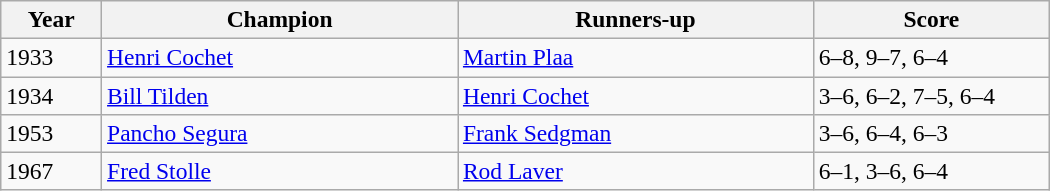<table class="wikitable" style="font-size:98%;">
<tr>
<th style="width:60px;">Year</th>
<th style="width:230px;">Champion</th>
<th style="width:230px;">Runners-up</th>
<th style="width:150px;">Score</th>
</tr>
<tr>
<td>1933</td>
<td> <a href='#'>Henri Cochet</a></td>
<td> <a href='#'>Martin Plaa</a></td>
<td>6–8, 9–7, 6–4</td>
</tr>
<tr>
<td>1934</td>
<td> <a href='#'>Bill Tilden</a></td>
<td> <a href='#'>Henri Cochet</a></td>
<td>3–6, 6–2, 7–5, 6–4</td>
</tr>
<tr>
<td>1953</td>
<td> <a href='#'>Pancho Segura</a></td>
<td> <a href='#'>Frank Sedgman</a></td>
<td>3–6, 6–4, 6–3</td>
</tr>
<tr>
<td>1967</td>
<td> <a href='#'>Fred Stolle</a></td>
<td> <a href='#'>Rod Laver</a></td>
<td>6–1, 3–6, 6–4</td>
</tr>
</table>
